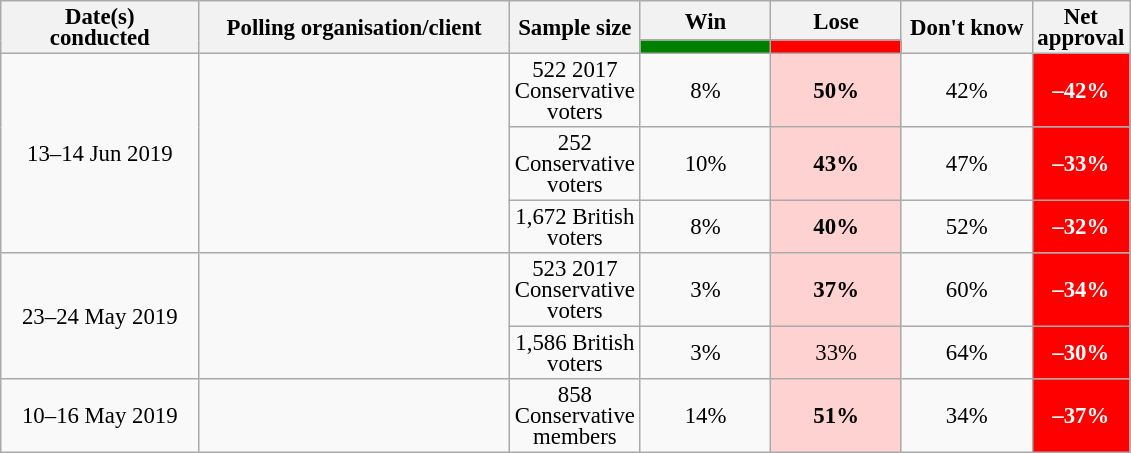<table class="wikitable collapsible sortable" style="text-align:center;font-size:95%;line-height:14px;">
<tr>
<th rowspan="2" style="width:125px;">Date(s)<br>conducted</th>
<th rowspan="2" style="width:200px;">Polling organisation/client</th>
<th rowspan="2" style="width:60px;">Sample size</th>
<th class="unsortable" style="width:80px;">Win</th>
<th class="unsortable" style="width: 80px;">Lose</th>
<th rowspan="2" class="unsortable" style="width:80px;">Don't know</th>
<th rowspan="2" class="unsortable" style="width:20px;">Net approval</th>
</tr>
<tr>
<th class="unsortable" style="background:green;width:60px;"></th>
<th class="unsortable" style="background:red;width:60px;"></th>
</tr>
<tr>
<td rowspan="3">13–14 Jun 2019</td>
<td rowspan="3"></td>
<td>522 2017 Conservative voters</td>
<td>8%</td>
<td style="background:#FFD2D2"><strong>50%</strong></td>
<td>42%</td>
<td style="background:red;color:white;"><strong>–42%</strong></td>
</tr>
<tr>
<td>252 Conservative voters</td>
<td>10%</td>
<td style="background:#FFD2D2"><strong>43%</strong></td>
<td>47%</td>
<td style="background:red;color:white;"><strong>–33%</strong></td>
</tr>
<tr>
<td>1,672 British voters</td>
<td>8%</td>
<td style="background:#FFD2D2"><strong>40%</strong></td>
<td>52%</td>
<td style="background:red;color:white;"><strong>–32%</strong></td>
</tr>
<tr>
<td rowspan="2">23–24 May 2019</td>
<td rowspan="2"></td>
<td>523 2017 Conservative voters</td>
<td>3%</td>
<td style="background:#FFD2D2"><strong>37%</strong></td>
<td>60%</td>
<td style="background:red;color:white;"><strong>–34%</strong></td>
</tr>
<tr>
<td>1,586 British voters</td>
<td>3%</td>
<td style="background:#FFD2D2">33%</td>
<td>64%</td>
<td style="background:red;color:white;"><strong>–30%</strong></td>
</tr>
<tr>
<td>10–16 May 2019</td>
<td></td>
<td>858 Conservative members</td>
<td>14%</td>
<td style="background:#FFD2D2"><strong>51%</strong></td>
<td>34%</td>
<td style="background:red;color:white;"><strong>–37%</strong></td>
</tr>
</table>
